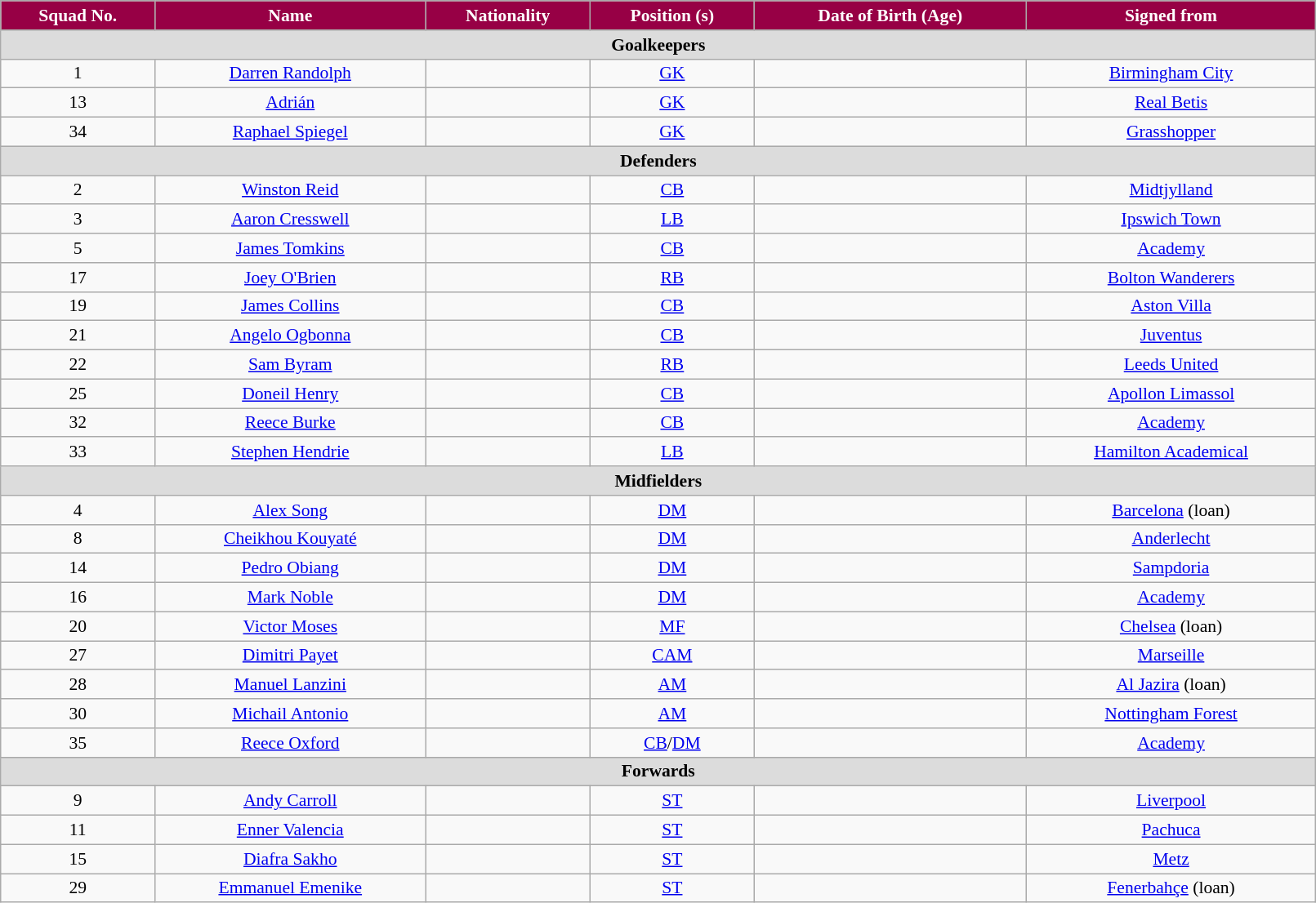<table class="wikitable" style="text-align:center; font-size:90%; width:85%;">
<tr>
<th style="background:#970045; color:white; text-align:center;">Squad No.</th>
<th style="background:#970045; color:white; text-align:center;">Name</th>
<th style="background:#970045; color:white; text-align:center;">Nationality</th>
<th style="background:#970045; color:white; text-align:center;">Position (s)</th>
<th style="background:#970045; color:white; text-align:center;">Date of Birth (Age)</th>
<th style="background:#970045; color:white; text-align:center;">Signed from</th>
</tr>
<tr>
<th colspan="6" style="background:#dcdcdc; text-align:center;">Goalkeepers</th>
</tr>
<tr>
<td>1</td>
<td><a href='#'>Darren Randolph</a></td>
<td></td>
<td><a href='#'>GK</a></td>
<td></td>
<td> <a href='#'>Birmingham City</a></td>
</tr>
<tr>
<td>13</td>
<td><a href='#'>Adrián</a></td>
<td></td>
<td><a href='#'>GK</a></td>
<td></td>
<td> <a href='#'>Real Betis</a></td>
</tr>
<tr>
<td>34</td>
<td><a href='#'>Raphael Spiegel</a></td>
<td></td>
<td><a href='#'>GK</a></td>
<td></td>
<td> <a href='#'>Grasshopper</a></td>
</tr>
<tr>
<th colspan="7" style="background:#dcdcdc; text-align:center;">Defenders</th>
</tr>
<tr>
<td>2</td>
<td><a href='#'>Winston Reid</a></td>
<td></td>
<td><a href='#'>CB</a></td>
<td></td>
<td> <a href='#'>Midtjylland</a></td>
</tr>
<tr>
<td>3</td>
<td><a href='#'>Aaron Cresswell</a></td>
<td></td>
<td><a href='#'>LB</a></td>
<td></td>
<td> <a href='#'>Ipswich Town</a></td>
</tr>
<tr>
<td>5</td>
<td><a href='#'>James Tomkins</a></td>
<td></td>
<td><a href='#'>CB</a></td>
<td></td>
<td><a href='#'>Academy</a></td>
</tr>
<tr>
<td>17</td>
<td><a href='#'>Joey O'Brien</a></td>
<td></td>
<td><a href='#'>RB</a></td>
<td></td>
<td> <a href='#'>Bolton Wanderers</a></td>
</tr>
<tr>
<td>19</td>
<td><a href='#'>James Collins</a></td>
<td></td>
<td><a href='#'>CB</a></td>
<td></td>
<td> <a href='#'>Aston Villa</a></td>
</tr>
<tr>
<td>21</td>
<td><a href='#'>Angelo Ogbonna</a></td>
<td></td>
<td><a href='#'>CB</a></td>
<td></td>
<td> <a href='#'>Juventus</a></td>
</tr>
<tr>
<td>22</td>
<td><a href='#'>Sam Byram</a></td>
<td></td>
<td><a href='#'>RB</a></td>
<td></td>
<td> <a href='#'>Leeds United</a></td>
</tr>
<tr>
<td>25</td>
<td><a href='#'>Doneil Henry</a></td>
<td></td>
<td><a href='#'>CB</a></td>
<td></td>
<td> <a href='#'>Apollon Limassol</a></td>
</tr>
<tr>
<td>32</td>
<td><a href='#'>Reece Burke</a></td>
<td></td>
<td><a href='#'>CB</a></td>
<td></td>
<td><a href='#'>Academy</a></td>
</tr>
<tr>
<td>33</td>
<td><a href='#'>Stephen Hendrie</a></td>
<td></td>
<td><a href='#'>LB</a></td>
<td></td>
<td> <a href='#'>Hamilton Academical</a></td>
</tr>
<tr>
<th colspan="8" style="background:#dcdcdc; text-align:center;">Midfielders</th>
</tr>
<tr>
<td>4</td>
<td><a href='#'>Alex Song</a></td>
<td></td>
<td><a href='#'>DM</a></td>
<td></td>
<td> <a href='#'>Barcelona</a> (loan)</td>
</tr>
<tr>
<td>8</td>
<td><a href='#'>Cheikhou Kouyaté</a></td>
<td></td>
<td><a href='#'>DM</a></td>
<td></td>
<td> <a href='#'>Anderlecht</a></td>
</tr>
<tr>
<td>14</td>
<td><a href='#'>Pedro Obiang</a></td>
<td></td>
<td><a href='#'>DM</a></td>
<td></td>
<td> <a href='#'>Sampdoria</a></td>
</tr>
<tr>
<td>16</td>
<td><a href='#'>Mark Noble</a></td>
<td></td>
<td><a href='#'>DM</a></td>
<td></td>
<td><a href='#'>Academy</a></td>
</tr>
<tr>
<td>20</td>
<td><a href='#'>Victor Moses</a></td>
<td></td>
<td><a href='#'>MF</a></td>
<td></td>
<td> <a href='#'>Chelsea</a> (loan)</td>
</tr>
<tr>
<td>27</td>
<td><a href='#'>Dimitri Payet</a></td>
<td></td>
<td><a href='#'>CAM</a></td>
<td></td>
<td> <a href='#'>Marseille</a></td>
</tr>
<tr>
<td>28</td>
<td><a href='#'>Manuel Lanzini</a></td>
<td></td>
<td><a href='#'>AM</a></td>
<td></td>
<td> <a href='#'>Al Jazira</a> (loan)</td>
</tr>
<tr>
<td>30</td>
<td><a href='#'>Michail Antonio</a></td>
<td></td>
<td><a href='#'>AM</a></td>
<td></td>
<td> <a href='#'>Nottingham Forest</a></td>
</tr>
<tr>
<td>35</td>
<td><a href='#'>Reece Oxford</a></td>
<td></td>
<td><a href='#'>CB</a>/<a href='#'>DM</a></td>
<td></td>
<td><a href='#'>Academy</a></td>
</tr>
<tr>
<th colspan="6" style="background:#dcdcdc; text-align:center;">Forwards</th>
</tr>
<tr>
<td>9</td>
<td><a href='#'>Andy Carroll</a></td>
<td></td>
<td><a href='#'>ST</a></td>
<td></td>
<td> <a href='#'>Liverpool</a></td>
</tr>
<tr>
<td>11</td>
<td><a href='#'>Enner Valencia</a></td>
<td></td>
<td><a href='#'>ST</a></td>
<td></td>
<td> <a href='#'>Pachuca</a></td>
</tr>
<tr>
<td>15</td>
<td><a href='#'>Diafra Sakho</a></td>
<td></td>
<td><a href='#'>ST</a></td>
<td></td>
<td> <a href='#'>Metz</a></td>
</tr>
<tr>
<td>29</td>
<td><a href='#'>Emmanuel Emenike</a></td>
<td></td>
<td><a href='#'>ST</a></td>
<td></td>
<td> <a href='#'>Fenerbahçe</a> (loan)</td>
</tr>
</table>
